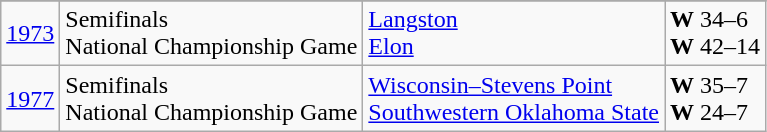<table class="wikitable">
<tr>
</tr>
<tr>
<td><a href='#'>1973</a></td>
<td>Semifinals<br>National Championship Game</td>
<td><a href='#'>Langston</a><br><a href='#'>Elon</a></td>
<td><strong>W</strong> 34–6<br><strong>W</strong> 42–14</td>
</tr>
<tr>
<td><a href='#'>1977</a></td>
<td>Semifinals<br>National Championship Game</td>
<td><a href='#'>Wisconsin–Stevens Point</a><br><a href='#'>Southwestern Oklahoma State</a></td>
<td><strong>W</strong> 35–7<br><strong>W</strong> 24–7</td>
</tr>
</table>
